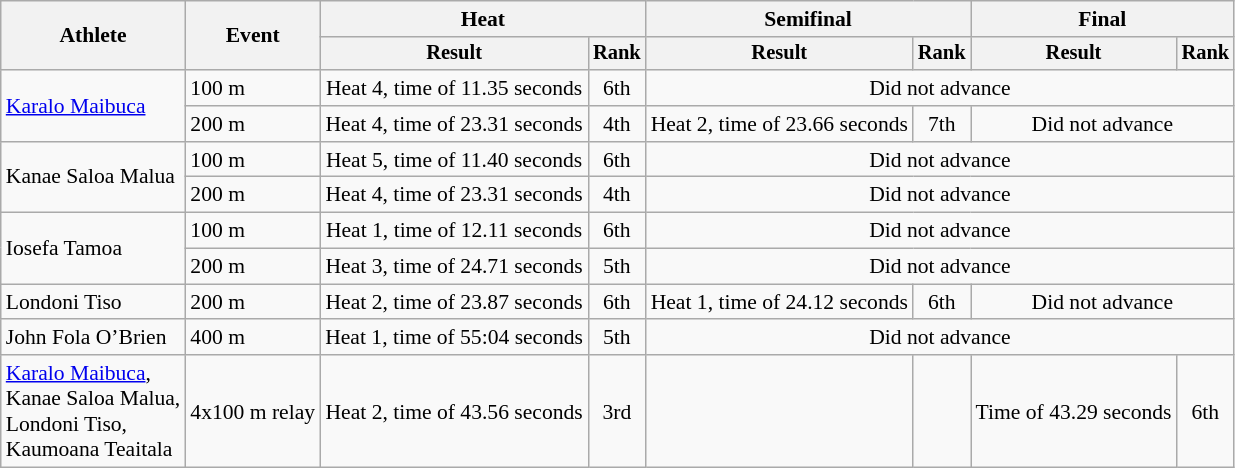<table class="wikitable" style="font-size:90%">
<tr>
<th rowspan="2">Athlete</th>
<th rowspan="2">Event</th>
<th colspan="2">Heat</th>
<th colspan="2">Semifinal</th>
<th colspan="2">Final</th>
</tr>
<tr style="font-size:95%">
<th>Result</th>
<th>Rank</th>
<th>Result</th>
<th>Rank</th>
<th>Result</th>
<th>Rank</th>
</tr>
<tr align=center>
<td align=left rowspan=2><a href='#'>Karalo Maibuca</a></td>
<td align=left>100 m</td>
<td>Heat 4, time of 11.35 seconds</td>
<td>6th</td>
<td align=center colspan=4>Did not advance</td>
</tr>
<tr align=center>
<td align=left>200 m</td>
<td>Heat 4, time of 23.31 seconds</td>
<td>4th</td>
<td>Heat 2, time of 23.66 seconds</td>
<td>7th</td>
<td align=center colspan=2>Did not advance</td>
</tr>
<tr align=center>
<td align=left rowspan=2>Kanae Saloa Malua</td>
<td align=left>100 m</td>
<td>Heat 5, time of 11.40 seconds</td>
<td>6th</td>
<td align=center colspan=4>Did not advance</td>
</tr>
<tr align=center>
<td align=left>200 m</td>
<td>Heat 4, time of 23.31 seconds</td>
<td>4th</td>
<td align=center colspan=4>Did not advance</td>
</tr>
<tr align=center>
<td align=left rowspan=2>Iosefa Tamoa</td>
<td align=left>100 m</td>
<td>Heat 1, time of 12.11 seconds</td>
<td>6th</td>
<td align=center colspan=4>Did not advance</td>
</tr>
<tr align=center>
<td align=left>200 m</td>
<td>Heat 3, time of 24.71 seconds</td>
<td>5th</td>
<td align=center colspan=4>Did not advance</td>
</tr>
<tr style=text-align:center>
<td style=text-align:left>Londoni Tiso</td>
<td style=text-align:left>200 m</td>
<td>Heat 2, time of 23.87 seconds</td>
<td>6th</td>
<td>Heat 1, time of 24.12 seconds</td>
<td>6th</td>
<td align=center colspan=2>Did not advance</td>
</tr>
<tr style=text-align:center>
<td style=text-align:left>John Fola O’Brien</td>
<td style=text-align:left>400 m</td>
<td>Heat 1, time of 55:04 seconds</td>
<td>5th</td>
<td align=center colspan=4>Did not advance</td>
</tr>
<tr style=text-align:center>
<td style=text-align:left><a href='#'>Karalo Maibuca</a>,<br>Kanae Saloa Malua,<br>Londoni Tiso, <br>Kaumoana Teaitala</td>
<td style=text-align:left>4x100 m relay</td>
<td>Heat 2, time of 43.56 seconds</td>
<td>3rd</td>
<td></td>
<td></td>
<td>Time of 43.29 seconds</td>
<td>6th</td>
</tr>
</table>
